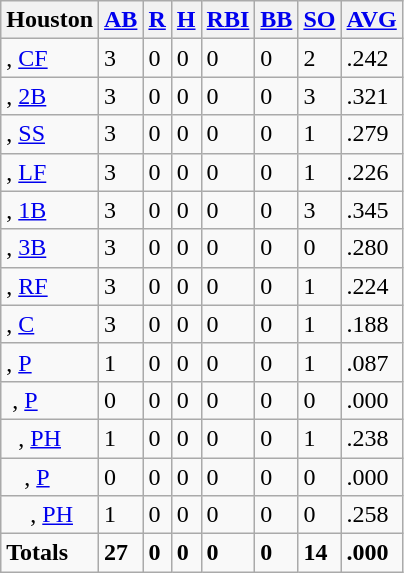<table class="wikitable sortable">
<tr>
<th>Houston</th>
<th><a href='#'>AB</a></th>
<th><a href='#'>R</a></th>
<th><a href='#'>H</a></th>
<th><a href='#'>RBI</a></th>
<th><a href='#'>BB</a></th>
<th><a href='#'>SO</a></th>
<th><a href='#'>AVG</a></th>
</tr>
<tr>
<td>, <a href='#'>CF</a></td>
<td>3</td>
<td>0</td>
<td>0</td>
<td>0</td>
<td>0</td>
<td>2</td>
<td>.242</td>
</tr>
<tr>
<td>, <a href='#'>2B</a></td>
<td>3</td>
<td>0</td>
<td>0</td>
<td>0</td>
<td>0</td>
<td>3</td>
<td>.321</td>
</tr>
<tr>
<td>, <a href='#'>SS</a></td>
<td>3</td>
<td>0</td>
<td>0</td>
<td>0</td>
<td>0</td>
<td>1</td>
<td>.279</td>
</tr>
<tr>
<td>, <a href='#'>LF</a></td>
<td>3</td>
<td>0</td>
<td>0</td>
<td>0</td>
<td>0</td>
<td>1</td>
<td>.226</td>
</tr>
<tr>
<td>, <a href='#'>1B</a></td>
<td>3</td>
<td>0</td>
<td>0</td>
<td>0</td>
<td>0</td>
<td>3</td>
<td>.345</td>
</tr>
<tr>
<td>, <a href='#'>3B</a></td>
<td>3</td>
<td>0</td>
<td>0</td>
<td>0</td>
<td>0</td>
<td>0</td>
<td>.280</td>
</tr>
<tr>
<td>, <a href='#'>RF</a></td>
<td>3</td>
<td>0</td>
<td>0</td>
<td>0</td>
<td>0</td>
<td>1</td>
<td>.224</td>
</tr>
<tr>
<td>, <a href='#'>C</a></td>
<td>3</td>
<td>0</td>
<td>0</td>
<td>0</td>
<td>0</td>
<td>1</td>
<td>.188</td>
</tr>
<tr>
<td>, <a href='#'>P</a></td>
<td>1</td>
<td>0</td>
<td>0</td>
<td>0</td>
<td>0</td>
<td>1</td>
<td>.087</td>
</tr>
<tr>
<td> , <a href='#'>P</a></td>
<td>0</td>
<td>0</td>
<td>0</td>
<td>0</td>
<td>0</td>
<td>0</td>
<td>.000</td>
</tr>
<tr>
<td>  , <a href='#'>PH</a></td>
<td>1</td>
<td>0</td>
<td>0</td>
<td>0</td>
<td>0</td>
<td>1</td>
<td>.238</td>
</tr>
<tr>
<td>   , <a href='#'>P</a></td>
<td>0</td>
<td>0</td>
<td>0</td>
<td>0</td>
<td>0</td>
<td>0</td>
<td>.000</td>
</tr>
<tr>
<td>    , <a href='#'>PH</a></td>
<td>1</td>
<td>0</td>
<td>0</td>
<td>0</td>
<td>0</td>
<td>0</td>
<td>.258</td>
</tr>
<tr class="sortbottom">
<td><strong>Totals</strong></td>
<td><strong>27</strong></td>
<td><strong>0</strong></td>
<td><strong>0</strong></td>
<td><strong>0</strong></td>
<td><strong>0</strong></td>
<td><strong>14</strong></td>
<td><strong>.000</strong></td>
</tr>
</table>
